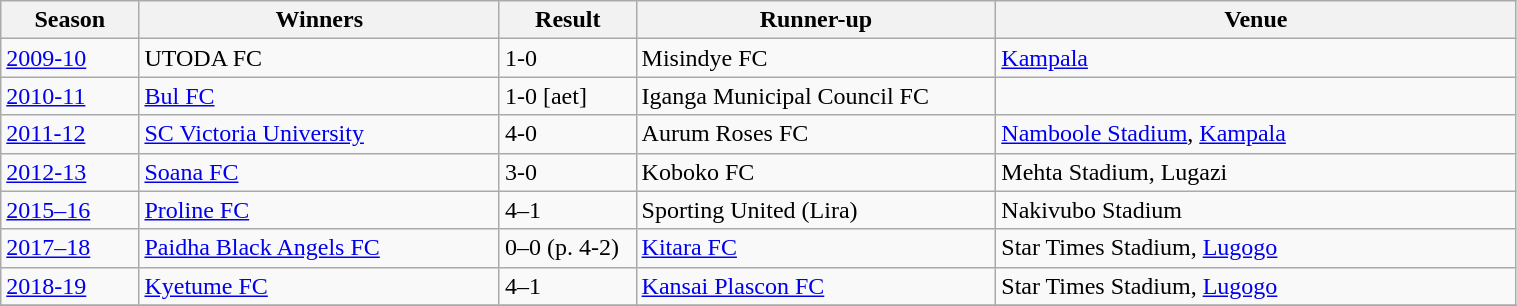<table class="wikitable" style="width:80%; font-size:100%">
<tr>
<th width="100px">Season</th>
<th width="300px">Winners</th>
<th width="100px">Result</th>
<th width="300px">Runner-up</th>
<th width="450px">Venue</th>
</tr>
<tr>
<td><a href='#'>2009-10</a></td>
<td>UTODA FC</td>
<td>1-0</td>
<td>Misindye FC</td>
<td><a href='#'>Kampala</a></td>
</tr>
<tr>
<td><a href='#'>2010-11</a></td>
<td><a href='#'>Bul FC</a></td>
<td>1-0 [aet]</td>
<td>Iganga Municipal Council FC</td>
<td></td>
</tr>
<tr>
<td><a href='#'>2011-12</a></td>
<td><a href='#'>SC Victoria University</a></td>
<td>4-0</td>
<td>Aurum Roses FC</td>
<td><a href='#'>Namboole Stadium</a>, <a href='#'>Kampala</a></td>
</tr>
<tr>
<td><a href='#'>2012-13</a></td>
<td><a href='#'>Soana FC</a></td>
<td>3-0</td>
<td>Koboko FC</td>
<td>Mehta Stadium, Lugazi</td>
</tr>
<tr>
<td><a href='#'>2015–16</a></td>
<td><a href='#'>Proline FC</a></td>
<td>4–1</td>
<td>Sporting United (Lira)</td>
<td>Nakivubo Stadium</td>
</tr>
<tr>
<td><a href='#'>2017–18</a></td>
<td><a href='#'>Paidha Black Angels FC</a></td>
<td>0–0 (p. 4-2)</td>
<td><a href='#'>Kitara FC</a></td>
<td>Star Times Stadium, <a href='#'>Lugogo</a></td>
</tr>
<tr>
<td><a href='#'>2018-19</a></td>
<td><a href='#'>Kyetume FC</a></td>
<td>4–1</td>
<td><a href='#'>Kansai Plascon FC</a></td>
<td>Star Times Stadium, <a href='#'>Lugogo</a></td>
</tr>
<tr>
</tr>
</table>
